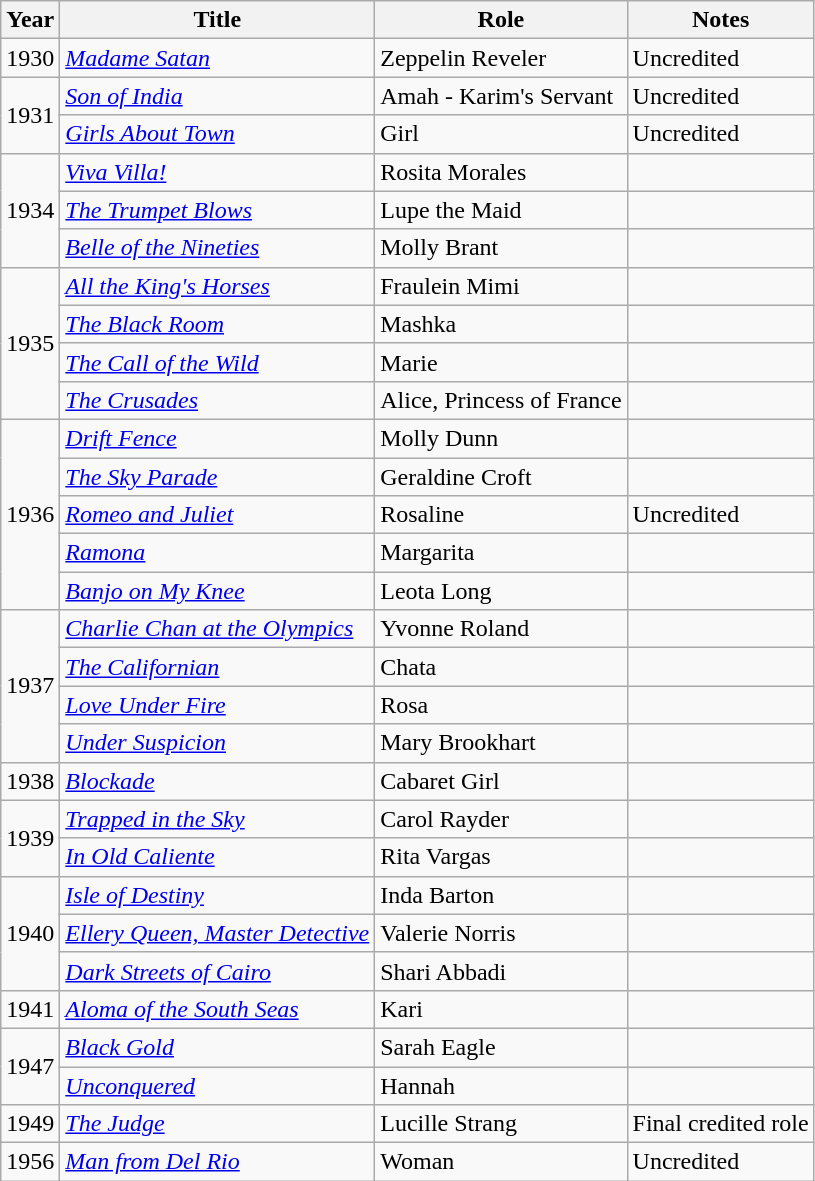<table class="wikitable sortable">
<tr>
<th>Year</th>
<th>Title</th>
<th>Role</th>
<th class="unsortable">Notes</th>
</tr>
<tr>
<td>1930</td>
<td><em><a href='#'>Madame Satan</a></em></td>
<td>Zeppelin Reveler</td>
<td>Uncredited</td>
</tr>
<tr>
<td rowspan="2">1931</td>
<td><em><a href='#'>Son of India</a></em></td>
<td>Amah - Karim's Servant</td>
<td>Uncredited</td>
</tr>
<tr>
<td><em><a href='#'>Girls About Town</a></em></td>
<td>Girl</td>
<td>Uncredited</td>
</tr>
<tr>
<td rowspan="3">1934</td>
<td><em><a href='#'>Viva Villa!</a></em></td>
<td>Rosita Morales</td>
<td></td>
</tr>
<tr>
<td data-sort-value="Trumpet Blows, The"><em><a href='#'>The Trumpet Blows</a></em></td>
<td>Lupe the Maid</td>
<td></td>
</tr>
<tr>
<td><em><a href='#'>Belle of the Nineties</a></em></td>
<td>Molly Brant</td>
<td></td>
</tr>
<tr>
<td rowspan="4">1935</td>
<td><em><a href='#'>All the King's Horses</a></em></td>
<td>Fraulein Mimi</td>
<td></td>
</tr>
<tr>
<td data-sort-value="Black Room, The"><em><a href='#'>The Black Room</a></em></td>
<td>Mashka</td>
<td></td>
</tr>
<tr>
<td data-sort-value="Call of the Wild, The"><em><a href='#'>The Call of the Wild</a></em></td>
<td>Marie</td>
<td></td>
</tr>
<tr>
<td data-sort-value="Crusades, The"><em><a href='#'>The Crusades</a></em></td>
<td>Alice, Princess of France</td>
<td></td>
</tr>
<tr>
<td rowspan="5">1936</td>
<td><em><a href='#'>Drift Fence</a></em></td>
<td>Molly Dunn</td>
<td></td>
</tr>
<tr>
<td data-sort-value="Sky Parade, The"><em><a href='#'>The Sky Parade</a></em></td>
<td>Geraldine Croft</td>
<td></td>
</tr>
<tr>
<td><em><a href='#'>Romeo and Juliet</a></em></td>
<td>Rosaline</td>
<td>Uncredited</td>
</tr>
<tr>
<td><em><a href='#'>Ramona</a></em></td>
<td>Margarita</td>
<td></td>
</tr>
<tr>
<td><em><a href='#'>Banjo on My Knee</a></em></td>
<td>Leota Long</td>
<td></td>
</tr>
<tr>
<td rowspan="4">1937</td>
<td><em><a href='#'>Charlie Chan at the Olympics</a></em></td>
<td>Yvonne Roland</td>
<td></td>
</tr>
<tr>
<td data-sort-value="Californian, The"><em><a href='#'>The Californian</a></em></td>
<td>Chata</td>
<td></td>
</tr>
<tr>
<td><em><a href='#'>Love Under Fire</a></em></td>
<td>Rosa</td>
<td></td>
</tr>
<tr>
<td><em><a href='#'>Under Suspicion</a></em></td>
<td>Mary Brookhart</td>
<td></td>
</tr>
<tr>
<td>1938</td>
<td><em><a href='#'>Blockade</a></em></td>
<td>Cabaret Girl</td>
<td></td>
</tr>
<tr>
<td rowspan="2">1939</td>
<td><em><a href='#'>Trapped in the Sky</a></em></td>
<td>Carol Rayder</td>
<td></td>
</tr>
<tr>
<td><em><a href='#'>In Old Caliente</a></em></td>
<td>Rita Vargas</td>
<td></td>
</tr>
<tr>
<td rowspan="3">1940</td>
<td><em><a href='#'>Isle of Destiny</a></em></td>
<td>Inda Barton</td>
<td></td>
</tr>
<tr>
<td><em><a href='#'>Ellery Queen, Master Detective</a></em></td>
<td>Valerie Norris</td>
<td></td>
</tr>
<tr>
<td><em><a href='#'>Dark Streets of Cairo</a></em></td>
<td>Shari Abbadi</td>
<td></td>
</tr>
<tr>
<td>1941</td>
<td><em><a href='#'>Aloma of the South Seas</a></em></td>
<td>Kari</td>
<td></td>
</tr>
<tr>
<td rowspan="2">1947</td>
<td><em><a href='#'>Black Gold</a></em></td>
<td>Sarah Eagle</td>
<td></td>
</tr>
<tr>
<td><em><a href='#'>Unconquered</a></em></td>
<td>Hannah</td>
<td></td>
</tr>
<tr>
<td>1949</td>
<td data-sort-value="Judge, The"><em><a href='#'>The Judge</a></em></td>
<td>Lucille Strang</td>
<td>Final credited role</td>
</tr>
<tr>
<td>1956</td>
<td><em><a href='#'>Man from Del Rio</a></em></td>
<td>Woman</td>
<td>Uncredited</td>
</tr>
</table>
